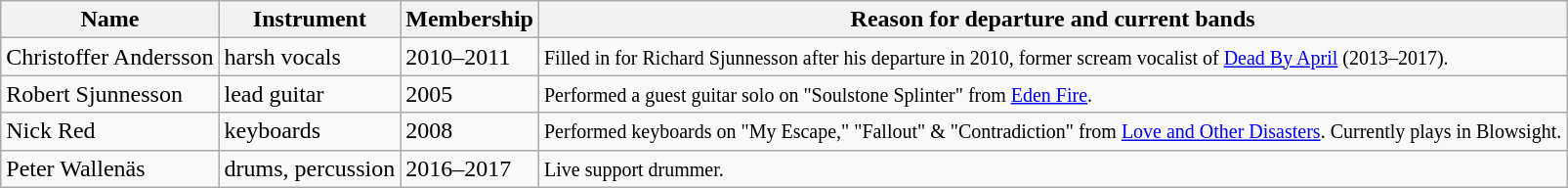<table class="wikitable">
<tr>
<th>Name</th>
<th>Instrument</th>
<th>Membership</th>
<th>Reason for departure and current bands</th>
</tr>
<tr>
<td>Christoffer Andersson</td>
<td>harsh vocals</td>
<td>2010–2011</td>
<td><small>Filled in for Richard Sjunnesson after his departure in 2010, former scream vocalist of <a href='#'>Dead By April</a> (2013–2017).</small></td>
</tr>
<tr>
<td>Robert Sjunnesson</td>
<td>lead guitar</td>
<td>2005</td>
<td><small>Performed a guest guitar solo on "Soulstone Splinter" from <a href='#'>Eden Fire</a>.</small></td>
</tr>
<tr>
<td>Nick Red</td>
<td>keyboards</td>
<td>2008</td>
<td><small>Performed keyboards on "My Escape," "Fallout" & "Contradiction" from <a href='#'>Love and Other Disasters</a>. Currently plays in Blowsight.</small></td>
</tr>
<tr>
<td>Peter Wallenäs</td>
<td>drums, percussion</td>
<td>2016–2017</td>
<td><small>Live support drummer.</small></td>
</tr>
</table>
